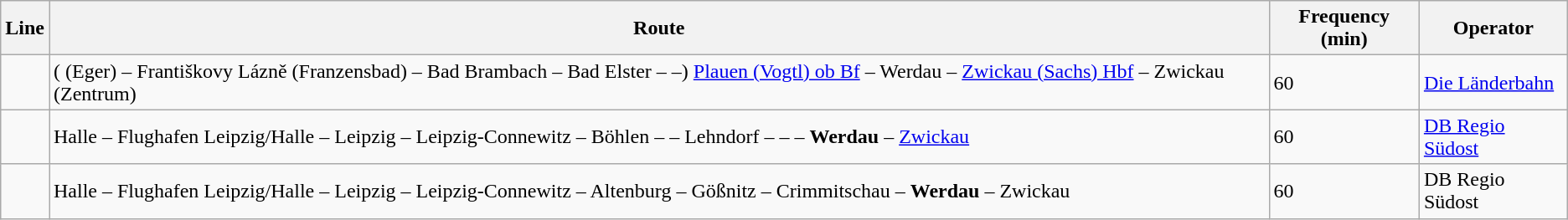<table class="wikitable">
<tr>
<th>Line</th>
<th>Route</th>
<th>Frequency (min)</th>
<th>Operator</th>
</tr>
<tr>
<td align="center"></td>
<td>( (Eger) – Františkovy Lázně (Franzensbad) – Bad Brambach – Bad Elster –  –) <a href='#'>Plauen (Vogtl) ob Bf</a> – Werdau – <a href='#'>Zwickau (Sachs) Hbf</a> – Zwickau (Zentrum)</td>
<td>60</td>
<td><a href='#'>Die Länderbahn</a></td>
</tr>
<tr>
<td align="center"></td>
<td>Halle – Flughafen Leipzig/Halle – Leipzig – Leipzig-Connewitz – Böhlen –  – Lehndorf –  –  – <strong>Werdau</strong> – <a href='#'>Zwickau</a></td>
<td>60</td>
<td><a href='#'>DB Regio Südost</a></td>
</tr>
<tr>
<td align="center"></td>
<td>Halle – Flughafen Leipzig/Halle – Leipzig – Leipzig-Connewitz – Altenburg – Gößnitz – Crimmitschau – <strong>Werdau</strong> – Zwickau</td>
<td>60</td>
<td>DB Regio Südost</td>
</tr>
</table>
